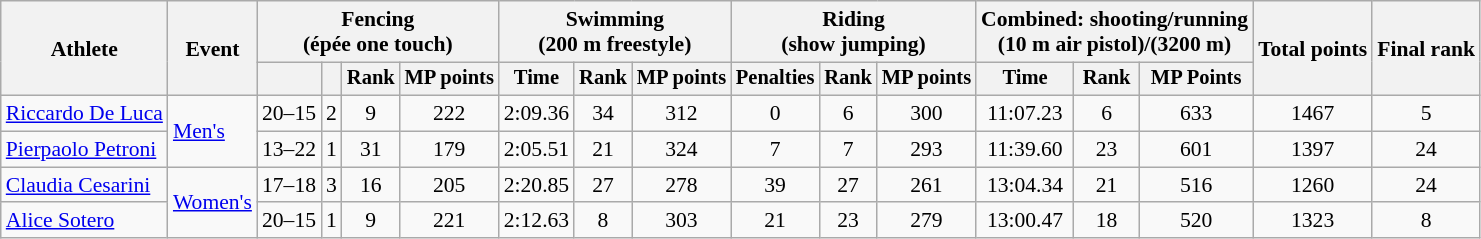<table class="wikitable" style="font-size:90%">
<tr>
<th rowspan="2">Athlete</th>
<th rowspan="2">Event</th>
<th colspan=4>Fencing<br><span>(épée one touch)</span></th>
<th colspan=3>Swimming<br><span>(200 m freestyle)</span></th>
<th colspan=3>Riding<br><span>(show jumping)</span></th>
<th colspan=3>Combined: shooting/running<br><span>(10 m air pistol)/(3200 m)</span></th>
<th rowspan=2>Total points</th>
<th rowspan=2>Final rank</th>
</tr>
<tr style="font-size:95%">
<th></th>
<th></th>
<th>Rank</th>
<th>MP points</th>
<th>Time</th>
<th>Rank</th>
<th>MP points</th>
<th>Penalties</th>
<th>Rank</th>
<th>MP points</th>
<th>Time</th>
<th>Rank</th>
<th>MP Points</th>
</tr>
<tr align=center>
<td align=left><a href='#'>Riccardo De Luca</a></td>
<td align=left rowspan=2><a href='#'>Men's</a></td>
<td>20–15</td>
<td>2</td>
<td>9</td>
<td>222</td>
<td>2:09.36</td>
<td>34</td>
<td>312</td>
<td>0</td>
<td>6</td>
<td>300</td>
<td>11:07.23</td>
<td>6</td>
<td>633</td>
<td>1467</td>
<td>5</td>
</tr>
<tr align=center>
<td align=left><a href='#'>Pierpaolo Petroni</a></td>
<td>13–22</td>
<td>1</td>
<td>31</td>
<td>179</td>
<td>2:05.51</td>
<td>21</td>
<td>324</td>
<td>7</td>
<td>7</td>
<td>293</td>
<td>11:39.60</td>
<td>23</td>
<td>601</td>
<td>1397</td>
<td>24</td>
</tr>
<tr align=center>
<td align=left><a href='#'>Claudia Cesarini</a></td>
<td align=left rowspan=2><a href='#'>Women's</a></td>
<td>17–18</td>
<td>3</td>
<td>16</td>
<td>205</td>
<td>2:20.85</td>
<td>27</td>
<td>278</td>
<td>39</td>
<td>27</td>
<td>261</td>
<td>13:04.34</td>
<td>21</td>
<td>516</td>
<td>1260</td>
<td>24</td>
</tr>
<tr align=center>
<td align=left><a href='#'>Alice Sotero</a></td>
<td>20–15</td>
<td>1</td>
<td>9</td>
<td>221</td>
<td>2:12.63</td>
<td>8</td>
<td>303</td>
<td>21</td>
<td>23</td>
<td>279</td>
<td>13:00.47</td>
<td>18</td>
<td>520</td>
<td>1323</td>
<td>8</td>
</tr>
</table>
